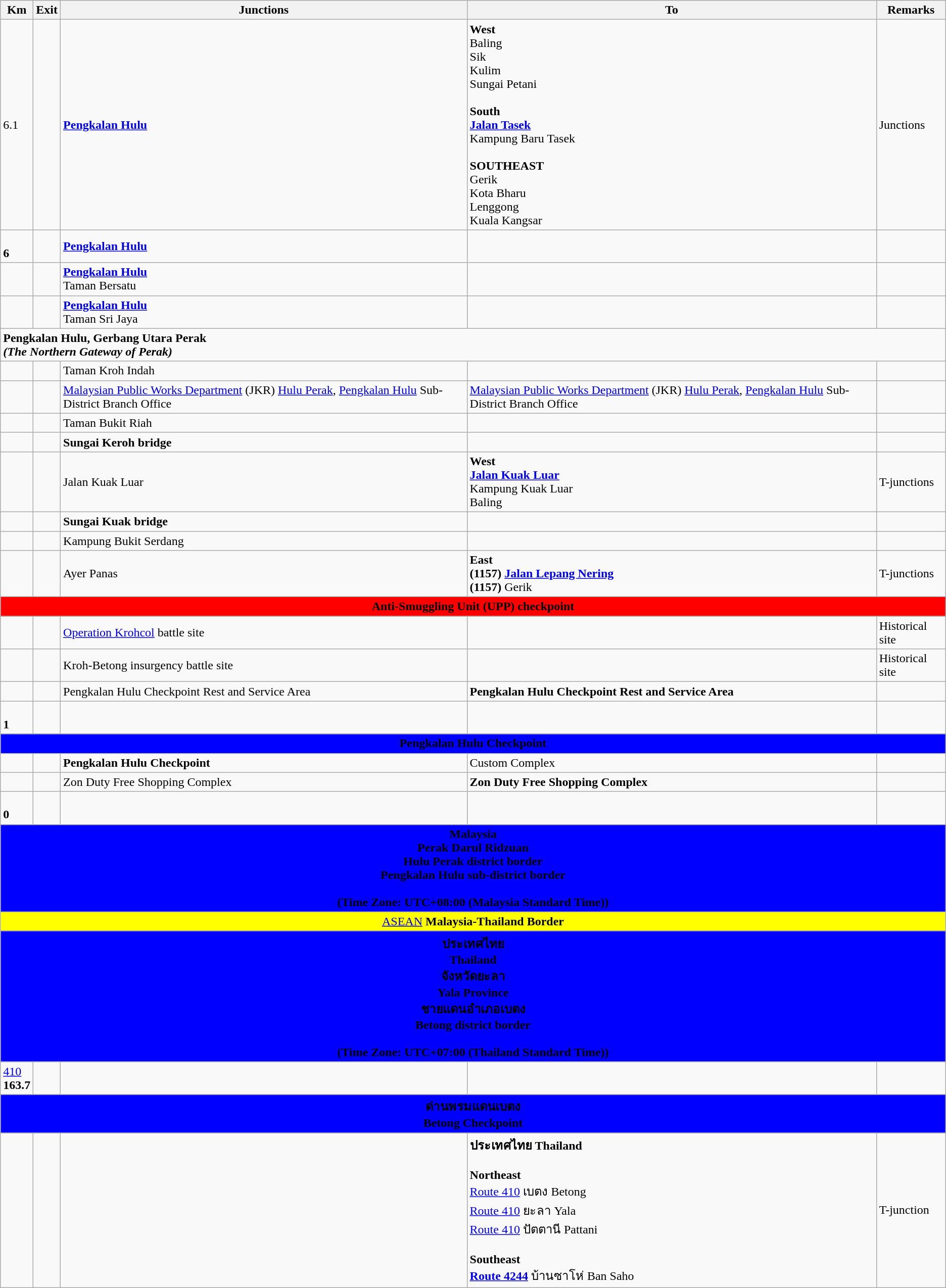<table class="wikitable">
<tr>
<th>Km</th>
<th>Exit</th>
<th>Junctions</th>
<th>To</th>
<th>Remarks</th>
</tr>
<tr>
<td>6.1</td>
<td></td>
<td><strong><a href='#'>Pengkalan Hulu</a></strong></td>
<td><strong>West</strong><br> Baling<br> Sik<br> Kulim<br> Sungai Petani<br><br><strong>South</strong><br> <strong><a href='#'>Jalan Tasek</a></strong><br>Kampung Baru Tasek<br><br><strong>SOUTHEAST</strong><br> Gerik<br>  Kota Bharu<br> Lenggong<br> Kuala Kangsar</td>
<td>Junctions</td>
</tr>
<tr>
<td><br><strong>6</strong></td>
<td></td>
<td><strong><a href='#'>Pengkalan Hulu</a></strong></td>
<td></td>
<td></td>
</tr>
<tr>
<td></td>
<td></td>
<td><strong><a href='#'>Pengkalan Hulu</a></strong><br>Taman Bersatu</td>
<td></td>
<td></td>
</tr>
<tr>
<td></td>
<td></td>
<td><strong><a href='#'>Pengkalan Hulu</a></strong><br>Taman Sri Jaya</td>
<td></td>
<td></td>
</tr>
<tr>
<td style="width:600px" colspan="6" style="text-align:center; background:white;"><strong><span>Pengkalan Hulu, Gerbang Utara Perak<br><em>(The Northern Gateway of Perak)</em><br></span></strong></td>
</tr>
<tr>
<td></td>
<td></td>
<td>Taman Kroh Indah</td>
<td></td>
<td></td>
</tr>
<tr>
<td></td>
<td></td>
<td><a href='#'>Malaysian Public Works Department</a> (JKR) <a href='#'>Hulu Perak</a>, <a href='#'>Pengkalan Hulu</a> Sub-District Branch Office</td>
<td><a href='#'>Malaysian Public Works Department</a> (JKR) <a href='#'>Hulu Perak</a>, <a href='#'>Pengkalan Hulu</a> Sub-District Branch Office</td>
<td></td>
</tr>
<tr>
<td></td>
<td></td>
<td>Taman Bukit Riah</td>
<td></td>
<td></td>
</tr>
<tr>
<td></td>
<td></td>
<td><strong>Sungai Keroh bridge</strong></td>
<td></td>
<td></td>
</tr>
<tr>
<td></td>
<td></td>
<td>Jalan Kuak Luar</td>
<td><strong>West</strong><br> <strong><a href='#'>Jalan Kuak Luar</a></strong><br>Kampung Kuak Luar<br>Baling</td>
<td>T-junctions</td>
</tr>
<tr>
<td></td>
<td></td>
<td><strong>Sungai Kuak bridge</strong></td>
<td></td>
<td></td>
</tr>
<tr>
<td></td>
<td></td>
<td>Kampung Bukit Serdang</td>
<td></td>
<td></td>
</tr>
<tr>
<td></td>
<td></td>
<td>Ayer Panas</td>
<td><strong>East</strong><br> <strong>(1157)</strong> <strong><a href='#'>Jalan Lepang Nering</a></strong><br> <strong>(1157)</strong> Gerik</td>
<td>T-junctions</td>
</tr>
<tr>
<td colspan="6" style="width:600px; text-align:center; background:red;"><strong><span>Anti-Smuggling Unit (UPP) checkpoint</span></strong></td>
</tr>
<tr>
<td></td>
<td></td>
<td><a href='#'>Operation Krohcol</a> battle site</td>
<td></td>
<td>Historical site</td>
</tr>
<tr>
<td></td>
<td></td>
<td>Kroh-Betong insurgency battle site</td>
<td></td>
<td>Historical site</td>
</tr>
<tr>
<td></td>
<td></td>
<td> Pengkalan Hulu Checkpoint Rest and Service Area</td>
<td> <strong>Pengkalan Hulu Checkpoint Rest and Service Area</strong><br>       </td>
<td></td>
</tr>
<tr>
<td><br><strong>1</strong></td>
<td></td>
<td></td>
<td></td>
<td></td>
</tr>
<tr>
<td colspan="6" style="width:600px; text-align:center; background:blue;"><strong><span>Pengkalan Hulu Checkpoint<br></span></strong></td>
</tr>
<tr>
<td></td>
<td></td>
<td><strong>Pengkalan Hulu Checkpoint</strong></td>
<td>Custom Complex</td>
<td></td>
</tr>
<tr>
<td></td>
<td></td>
<td> Zon Duty Free Shopping Complex</td>
<td> <strong>Zon Duty Free Shopping Complex</strong><br>       </td>
<td></td>
</tr>
<tr>
<td><br><strong>0</strong></td>
<td></td>
<td></td>
<td></td>
<td></td>
</tr>
<tr>
<td colspan="6" style="width:600px; text-align:center; background:blue;"><strong><span>Malaysia<br>Perak Darul Ridzuan<br>Hulu Perak district border<br>Pengkalan Hulu sub-district border<br><br>(Time Zone: UTC+08:00 (Malaysia Standard Time))</span></strong></td>
</tr>
<tr>
<td colspan="6" style="width:600px; text-align:center; background:yellow;"><span><a href='#'>ASEAN</a> <strong>Malaysia-Thailand Border</strong></span></td>
</tr>
<tr>
<td colspan="6" style="width:600px; text-align:center; background:blue;"><strong><span>ประเทศไทย<br>Thailand<br>จังหวัดยะลา<br>Yala Province<br>ชายแดนอำเภอเบตง<br>Betong district border<br><br>(Time Zone: UTC+07:00 (Thailand Standard Time))</span></strong></td>
</tr>
<tr>
<td> <a href='#'>410</a><br><strong>163.7</strong></td>
<td></td>
<td></td>
<td></td>
</tr>
<tr>
<td colspan="6" style="width:600px; text-align:center; background:blue;"><strong><span>ด่านพรมแดนเบตง<br>Betong Checkpoint</span></strong></td>
</tr>
<tr>
<td></td>
<td></td>
<td></td>
<td> <strong>ประเทศไทย Thailand</strong><br><br><strong>Northeast</strong><br><a href='#'>Route 410</a> เบตง  Betong<br><a href='#'>Route 410</a> ยะลา  Yala<br><a href='#'>Route 410</a> ปัตตานี  Pattani<br><br><strong>Southeast</strong><br><strong><a href='#'>Route 4244</a></strong> บ้านซาโห่  Ban Saho</td>
<td>T-junction</td>
</tr>
</table>
